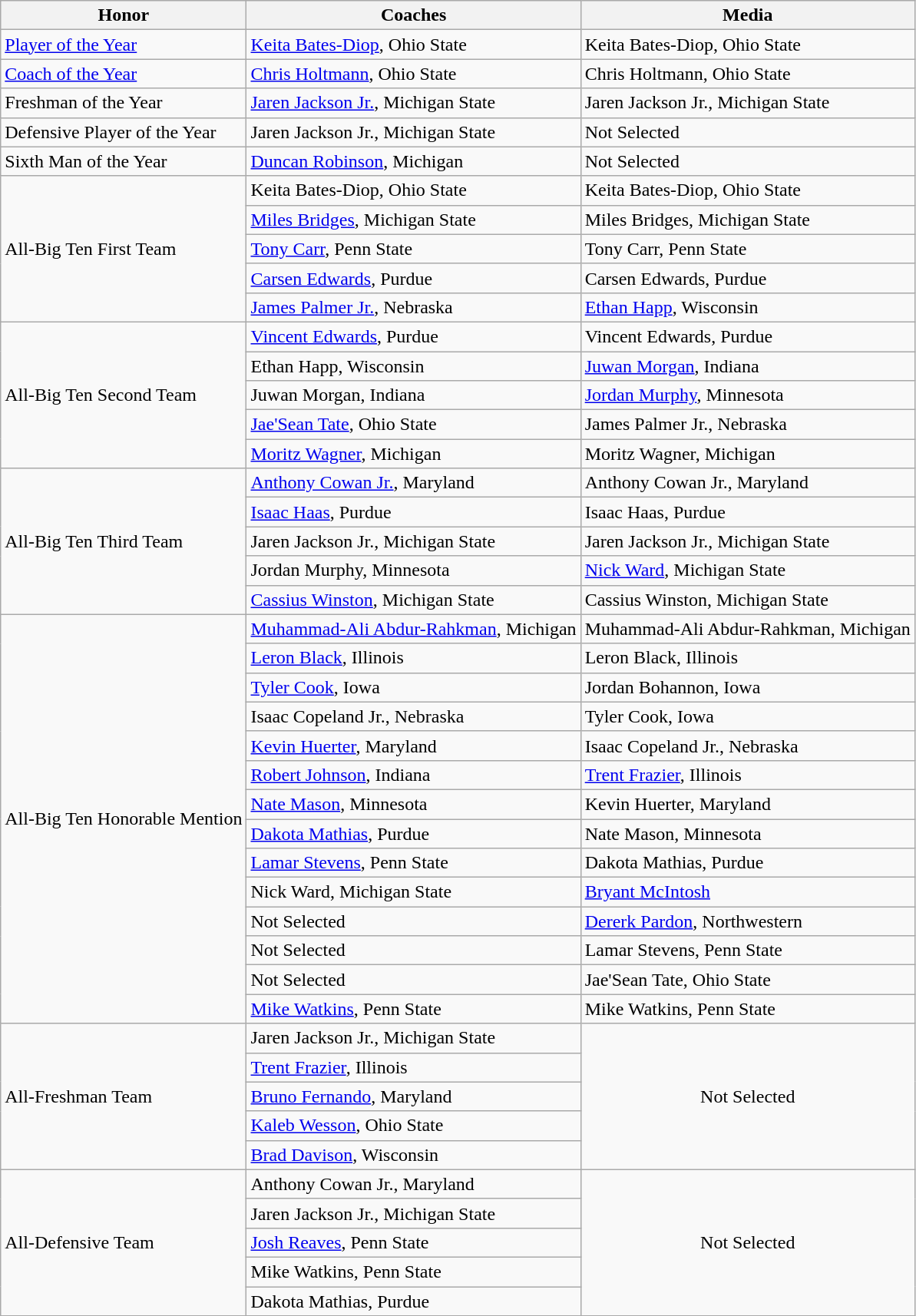<table class="wikitable" border="1">
<tr>
<th>Honor</th>
<th>Coaches</th>
<th>Media</th>
</tr>
<tr>
<td><a href='#'>Player of the Year</a></td>
<td><a href='#'>Keita Bates-Diop</a>, Ohio State</td>
<td>Keita Bates-Diop, Ohio State</td>
</tr>
<tr>
<td><a href='#'>Coach of the Year</a></td>
<td><a href='#'>Chris Holtmann</a>, Ohio State</td>
<td>Chris Holtmann, Ohio State</td>
</tr>
<tr>
<td>Freshman of the Year</td>
<td><a href='#'>Jaren Jackson Jr.</a>, Michigan State</td>
<td>Jaren Jackson Jr., Michigan State</td>
</tr>
<tr>
<td>Defensive Player of the Year</td>
<td>Jaren Jackson Jr., Michigan State</td>
<td>Not Selected</td>
</tr>
<tr>
<td>Sixth Man of the Year</td>
<td><a href='#'>Duncan Robinson</a>, Michigan</td>
<td>Not Selected</td>
</tr>
<tr>
<td rowspan=5 valign=middle>All-Big Ten First Team</td>
<td>Keita Bates-Diop, Ohio State</td>
<td>Keita Bates-Diop, Ohio State</td>
</tr>
<tr>
<td><a href='#'>Miles Bridges</a>, Michigan State</td>
<td>Miles Bridges, Michigan State</td>
</tr>
<tr>
<td><a href='#'>Tony Carr</a>, Penn State</td>
<td>Tony Carr, Penn State</td>
</tr>
<tr>
<td><a href='#'>Carsen Edwards</a>, Purdue</td>
<td>Carsen Edwards, Purdue</td>
</tr>
<tr>
<td><a href='#'>James Palmer Jr.</a>, Nebraska</td>
<td><a href='#'>Ethan Happ</a>, Wisconsin</td>
</tr>
<tr>
<td rowspan=5 valign=middle>All-Big Ten Second Team</td>
<td><a href='#'>Vincent Edwards</a>, Purdue</td>
<td>Vincent Edwards, Purdue</td>
</tr>
<tr>
<td>Ethan Happ, Wisconsin</td>
<td><a href='#'>Juwan Morgan</a>, Indiana</td>
</tr>
<tr>
<td>Juwan Morgan, Indiana</td>
<td><a href='#'>Jordan Murphy</a>, Minnesota</td>
</tr>
<tr>
<td><a href='#'>Jae'Sean Tate</a>, Ohio State</td>
<td>James Palmer Jr., Nebraska</td>
</tr>
<tr>
<td><a href='#'>Moritz Wagner</a>, Michigan</td>
<td>Moritz Wagner, Michigan</td>
</tr>
<tr>
<td rowspan=5 valign=middle>All-Big Ten Third Team</td>
<td><a href='#'>Anthony Cowan Jr.</a>, Maryland</td>
<td>Anthony Cowan Jr., Maryland</td>
</tr>
<tr>
<td><a href='#'>Isaac Haas</a>, Purdue</td>
<td>Isaac Haas, Purdue</td>
</tr>
<tr>
<td>Jaren Jackson Jr., Michigan State</td>
<td>Jaren Jackson Jr., Michigan State</td>
</tr>
<tr>
<td>Jordan Murphy, Minnesota</td>
<td><a href='#'>Nick Ward</a>, Michigan State</td>
</tr>
<tr>
<td><a href='#'>Cassius Winston</a>, Michigan State</td>
<td>Cassius Winston, Michigan State</td>
</tr>
<tr>
<td rowspan=14 valign=middle>All-Big Ten Honorable Mention</td>
<td><a href='#'>Muhammad-Ali Abdur-Rahkman</a>, Michigan</td>
<td>Muhammad-Ali Abdur-Rahkman, Michigan</td>
</tr>
<tr>
<td><a href='#'>Leron Black</a>, Illinois</td>
<td>Leron Black, Illinois</td>
</tr>
<tr>
<td><a href='#'>Tyler Cook</a>, Iowa</td>
<td>Jordan Bohannon, Iowa</td>
</tr>
<tr>
<td>Isaac Copeland Jr., Nebraska</td>
<td>Tyler Cook, Iowa</td>
</tr>
<tr>
<td><a href='#'>Kevin Huerter</a>, Maryland</td>
<td>Isaac Copeland Jr., Nebraska</td>
</tr>
<tr>
<td><a href='#'>Robert Johnson</a>, Indiana</td>
<td><a href='#'>Trent Frazier</a>, Illinois</td>
</tr>
<tr>
<td><a href='#'>Nate Mason</a>, Minnesota</td>
<td>Kevin Huerter, Maryland</td>
</tr>
<tr>
<td><a href='#'>Dakota Mathias</a>, Purdue</td>
<td>Nate Mason, Minnesota</td>
</tr>
<tr>
<td><a href='#'>Lamar Stevens</a>, Penn State</td>
<td>Dakota Mathias, Purdue</td>
</tr>
<tr>
<td>Nick Ward, Michigan State</td>
<td><a href='#'>Bryant McIntosh</a></td>
</tr>
<tr>
<td>Not Selected</td>
<td><a href='#'>Dererk Pardon</a>, Northwestern</td>
</tr>
<tr>
<td>Not Selected</td>
<td>Lamar Stevens, Penn State</td>
</tr>
<tr>
<td>Not Selected</td>
<td>Jae'Sean Tate, Ohio State</td>
</tr>
<tr>
<td><a href='#'>Mike Watkins</a>, Penn State</td>
<td>Mike Watkins, Penn State</td>
</tr>
<tr>
<td rowspan=5 valign=middle>All-Freshman Team</td>
<td>Jaren Jackson Jr., Michigan State</td>
<td rowspan=5 colspan=1 align=center>Not Selected</td>
</tr>
<tr>
<td><a href='#'>Trent Frazier</a>, Illinois</td>
</tr>
<tr>
<td><a href='#'>Bruno Fernando</a>, Maryland</td>
</tr>
<tr>
<td><a href='#'>Kaleb Wesson</a>, Ohio State</td>
</tr>
<tr>
<td><a href='#'>Brad Davison</a>, Wisconsin</td>
</tr>
<tr>
<td rowspan=5 valign=middle>All-Defensive Team</td>
<td>Anthony Cowan Jr., Maryland</td>
<td rowspan=5 colspan=1 align=center>Not Selected</td>
</tr>
<tr>
<td>Jaren Jackson Jr., Michigan State</td>
</tr>
<tr>
<td><a href='#'>Josh Reaves</a>, Penn State</td>
</tr>
<tr>
<td>Mike Watkins, Penn State</td>
</tr>
<tr>
<td>Dakota Mathias, Purdue</td>
</tr>
</table>
